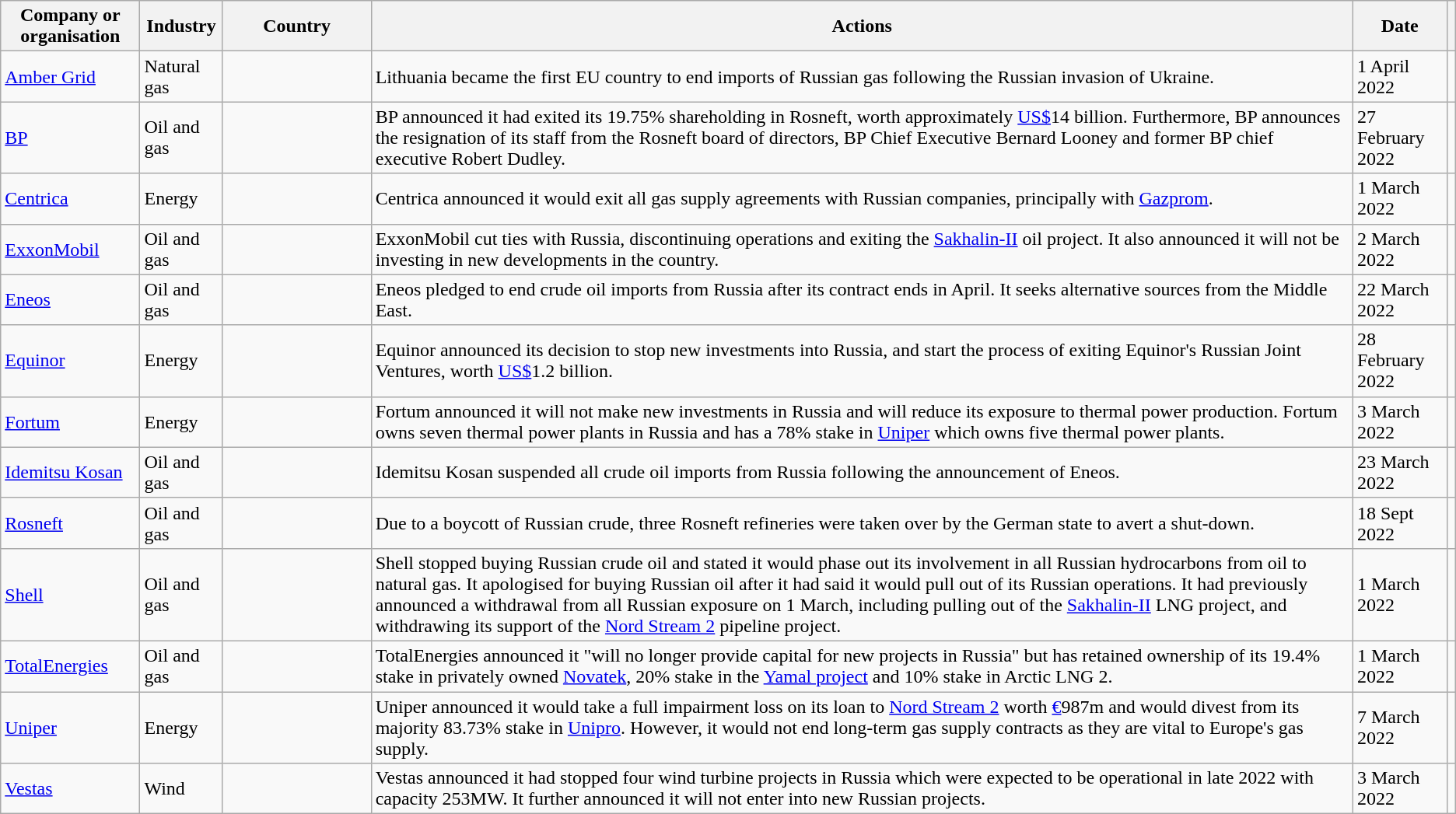<table class="wikitable sortable">
<tr>
<th>Company or organisation</th>
<th>Industry</th>
<th width=120px>Country</th>
<th>Actions</th>
<th data-sort-type=date>Date</th>
<th class="unsortable"></th>
</tr>
<tr>
<td><a href='#'>Amber Grid</a></td>
<td>Natural gas</td>
<td></td>
<td>Lithuania became the first EU country to end imports of Russian gas following the Russian invasion of Ukraine.</td>
<td>1 April 2022</td>
<td></td>
</tr>
<tr>
<td><a href='#'>BP</a></td>
<td>Oil and gas</td>
<td></td>
<td>BP announced it had exited its 19.75% shareholding in Rosneft, worth approximately <a href='#'>US$</a>14 billion. Furthermore, BP announces the resignation of its staff from the Rosneft board of directors, BP Chief Executive Bernard Looney and former BP chief executive Robert Dudley.</td>
<td>27 February 2022</td>
<td></td>
</tr>
<tr>
<td><a href='#'>Centrica</a></td>
<td>Energy</td>
<td></td>
<td>Centrica announced it would exit all gas supply agreements with Russian companies, principally with <a href='#'>Gazprom</a>.</td>
<td>1 March 2022</td>
<td></td>
</tr>
<tr>
<td><a href='#'>ExxonMobil</a></td>
<td>Oil and gas</td>
<td></td>
<td>ExxonMobil cut ties with Russia, discontinuing operations and exiting the <a href='#'>Sakhalin-II</a> oil project. It also announced it will not be investing in new developments in the country.</td>
<td>2 March 2022</td>
<td></td>
</tr>
<tr>
<td><a href='#'>Eneos</a></td>
<td>Oil and gas</td>
<td></td>
<td>Eneos pledged to end crude oil imports from Russia after its contract ends in April. It seeks alternative sources from the Middle East.</td>
<td>22 March 2022</td>
<td></td>
</tr>
<tr>
<td><a href='#'>Equinor</a></td>
<td>Energy</td>
<td></td>
<td>Equinor announced its decision to stop new investments into Russia, and start the process of exiting Equinor's Russian Joint Ventures, worth <a href='#'>US$</a>1.2 billion.</td>
<td>28 February 2022</td>
<td></td>
</tr>
<tr>
<td><a href='#'>Fortum</a></td>
<td>Energy</td>
<td></td>
<td>Fortum announced it will not make new investments in Russia and will reduce its exposure to thermal power production. Fortum owns seven thermal power plants in Russia and has a 78% stake in <a href='#'>Uniper</a> which owns five thermal power plants.</td>
<td>3 March 2022</td>
<td></td>
</tr>
<tr>
<td><a href='#'>Idemitsu Kosan</a></td>
<td>Oil and gas</td>
<td></td>
<td>Idemitsu Kosan suspended all crude oil imports from Russia following the announcement of Eneos.</td>
<td>23 March 2022</td>
<td></td>
</tr>
<tr>
<td><a href='#'>Rosneft</a></td>
<td>Oil and gas</td>
<td></td>
<td>Due to a boycott of Russian crude, three Rosneft refineries were taken over by the German state to avert a shut-down.</td>
<td>18 Sept 2022</td>
<td></td>
</tr>
<tr>
<td><a href='#'>Shell</a></td>
<td>Oil and gas</td>
<td></td>
<td>Shell stopped buying Russian crude oil and stated it would phase out its involvement in all Russian hydrocarbons from oil to natural gas. It apologised for buying Russian oil after it had said it would pull out of its Russian operations. It had previously announced a withdrawal from all Russian exposure on 1 March, including pulling out of the <a href='#'>Sakhalin-II</a> LNG project, and withdrawing its support of the <a href='#'>Nord Stream 2</a> pipeline project.</td>
<td>1 March 2022</td>
<td></td>
</tr>
<tr>
<td><a href='#'>TotalEnergies</a></td>
<td>Oil and gas</td>
<td></td>
<td>TotalEnergies announced it "will no longer provide capital for new projects in Russia" but has retained ownership of its 19.4% stake in privately owned <a href='#'>Novatek</a>, 20% stake in the <a href='#'>Yamal project</a> and 10% stake in Arctic LNG 2.</td>
<td>1 March 2022</td>
<td></td>
</tr>
<tr>
<td><a href='#'>Uniper</a></td>
<td>Energy</td>
<td></td>
<td>Uniper announced it would take a full impairment loss on its loan to <a href='#'>Nord Stream 2</a> worth <a href='#'>€</a>987m and would divest from its majority 83.73% stake in <a href='#'>Unipro</a>. However, it would not end long-term gas supply contracts as they are vital to Europe's gas supply.</td>
<td>7 March 2022</td>
<td></td>
</tr>
<tr>
<td><a href='#'>Vestas</a></td>
<td>Wind</td>
<td></td>
<td>Vestas announced it had stopped four wind turbine projects in Russia which were expected to be operational in late 2022 with capacity 253MW. It further announced it will not enter into new Russian projects.</td>
<td>3 March 2022</td>
<td></td>
</tr>
</table>
